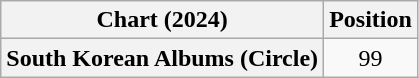<table class="wikitable plainrowheaders" style="text-align:center">
<tr>
<th scope="col">Chart (2024)</th>
<th scope="col">Position</th>
</tr>
<tr>
<th scope="row">South Korean Albums (Circle)</th>
<td>99</td>
</tr>
</table>
